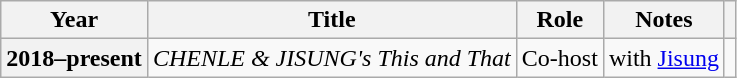<table class="wikitable plainrowheaders sortable">
<tr>
<th scope="col">Year</th>
<th scope="col">Title</th>
<th scope="col">Role</th>
<th scope="col">Notes</th>
<th scope="col"></th>
</tr>
<tr>
<th scope="row">2018–present</th>
<td><em>CHENLE & JISUNG's This and That</em></td>
<td>Co-host</td>
<td>with <a href='#'>Jisung</a></td>
<td></td>
</tr>
</table>
